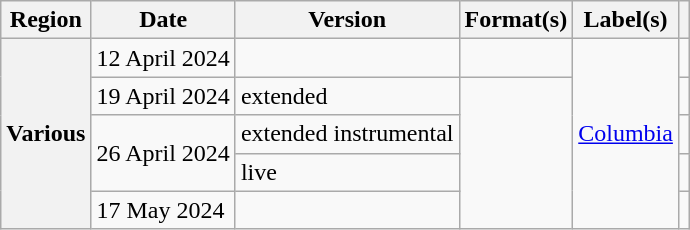<table class="wikitable plainrowheaders">
<tr>
<th scope="col">Region</th>
<th scope="col">Date</th>
<th scope="col">Version</th>
<th scope="col">Format(s)</th>
<th scope="col">Label(s)</th>
<th scope="col"></th>
</tr>
<tr>
<th scope="row" rowspan="5">Various</th>
<td>12 April 2024</td>
<td></td>
<td></td>
<td rowspan="5"><a href='#'>Columbia</a></td>
<td style="text-align:center;"></td>
</tr>
<tr>
<td>19 April 2024</td>
<td>extended</td>
<td rowspan="4"></td>
<td style="text-align:center;"></td>
</tr>
<tr>
<td rowspan="2">26 April 2024</td>
<td>extended instrumental</td>
<td style="text-align:center;"></td>
</tr>
<tr>
<td>live</td>
<td style="text-align:center;"></td>
</tr>
<tr>
<td>17 May 2024</td>
<td></td>
<td style="text-align:center;"></td>
</tr>
</table>
